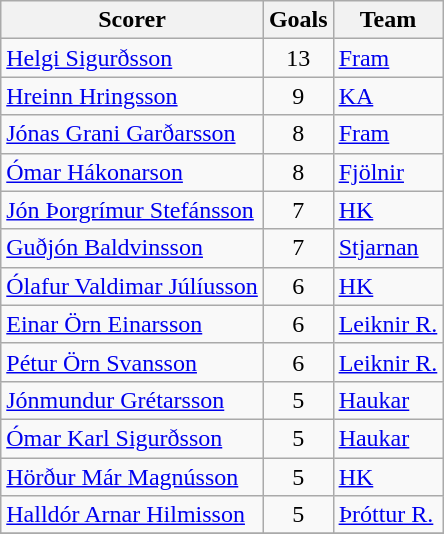<table class="wikitable">
<tr>
<th>Scorer</th>
<th>Goals</th>
<th>Team</th>
</tr>
<tr>
<td> <a href='#'>Helgi Sigurðsson</a></td>
<td align=center>13</td>
<td><a href='#'>Fram</a></td>
</tr>
<tr>
<td> <a href='#'>Hreinn Hringsson</a></td>
<td align=center>9</td>
<td><a href='#'>KA</a></td>
</tr>
<tr>
<td> <a href='#'>Jónas Grani Garðarsson</a></td>
<td align=center>8</td>
<td><a href='#'>Fram</a></td>
</tr>
<tr>
<td> <a href='#'>Ómar Hákonarson</a></td>
<td align=center>8</td>
<td><a href='#'>Fjölnir</a></td>
</tr>
<tr>
<td> <a href='#'>Jón Þorgrímur Stefánsson</a></td>
<td align=center>7</td>
<td><a href='#'>HK</a></td>
</tr>
<tr>
<td> <a href='#'>Guðjón Baldvinsson</a></td>
<td align=center>7</td>
<td><a href='#'>Stjarnan</a></td>
</tr>
<tr>
<td> <a href='#'>Ólafur Valdimar Júlíusson</a></td>
<td align=center>6</td>
<td><a href='#'>HK</a></td>
</tr>
<tr>
<td> <a href='#'>Einar Örn Einarsson</a></td>
<td align=center>6</td>
<td><a href='#'>Leiknir R.</a></td>
</tr>
<tr>
<td> <a href='#'>Pétur Örn Svansson</a></td>
<td align=center>6</td>
<td><a href='#'>Leiknir R.</a></td>
</tr>
<tr>
<td> <a href='#'>Jónmundur Grétarsson</a></td>
<td align=center>5</td>
<td><a href='#'>Haukar</a></td>
</tr>
<tr>
<td> <a href='#'>Ómar Karl Sigurðsson</a></td>
<td align=center>5</td>
<td><a href='#'>Haukar</a></td>
</tr>
<tr>
<td> <a href='#'>Hörður Már Magnússon</a></td>
<td align=center>5</td>
<td><a href='#'>HK</a></td>
</tr>
<tr>
<td> <a href='#'>Halldór Arnar Hilmisson</a></td>
<td align=center>5</td>
<td><a href='#'>Þróttur R.</a></td>
</tr>
<tr>
</tr>
</table>
